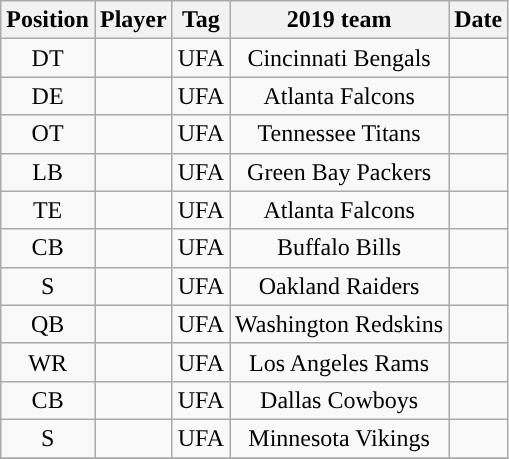<table class="wikitable sortable" style="text-align:center">
<tr>
<th>Position</th>
<th>Player</th>
<th>Tag</th>
<th>2019 team</th>
<th>Date</th>
</tr>
<tr>
<td>DT</td>
<td></td>
<td>UFA</td>
<td>Cincinnati Bengals</td>
<td></td>
</tr>
<tr>
<td>DE</td>
<td></td>
<td>UFA</td>
<td>Atlanta Falcons</td>
<td></td>
</tr>
<tr>
<td>OT</td>
<td></td>
<td>UFA</td>
<td>Tennessee Titans</td>
<td></td>
</tr>
<tr>
<td>LB</td>
<td></td>
<td>UFA</td>
<td>Green Bay Packers</td>
<td></td>
</tr>
<tr>
<td>TE</td>
<td></td>
<td>UFA</td>
<td>Atlanta Falcons</td>
<td></td>
</tr>
<tr>
<td>CB</td>
<td></td>
<td>UFA</td>
<td>Buffalo Bills</td>
<td></td>
</tr>
<tr>
<td>S</td>
<td></td>
<td>UFA</td>
<td>Oakland Raiders</td>
<td></td>
</tr>
<tr>
<td>QB</td>
<td></td>
<td>UFA</td>
<td>Washington Redskins</td>
<td></td>
</tr>
<tr>
<td>WR</td>
<td></td>
<td>UFA</td>
<td>Los Angeles Rams</td>
<td></td>
</tr>
<tr>
<td>CB</td>
<td></td>
<td>UFA</td>
<td>Dallas Cowboys</td>
<td></td>
</tr>
<tr>
<td>S</td>
<td></td>
<td>UFA</td>
<td>Minnesota Vikings</td>
<td></td>
</tr>
<tr>
</tr>
</table>
